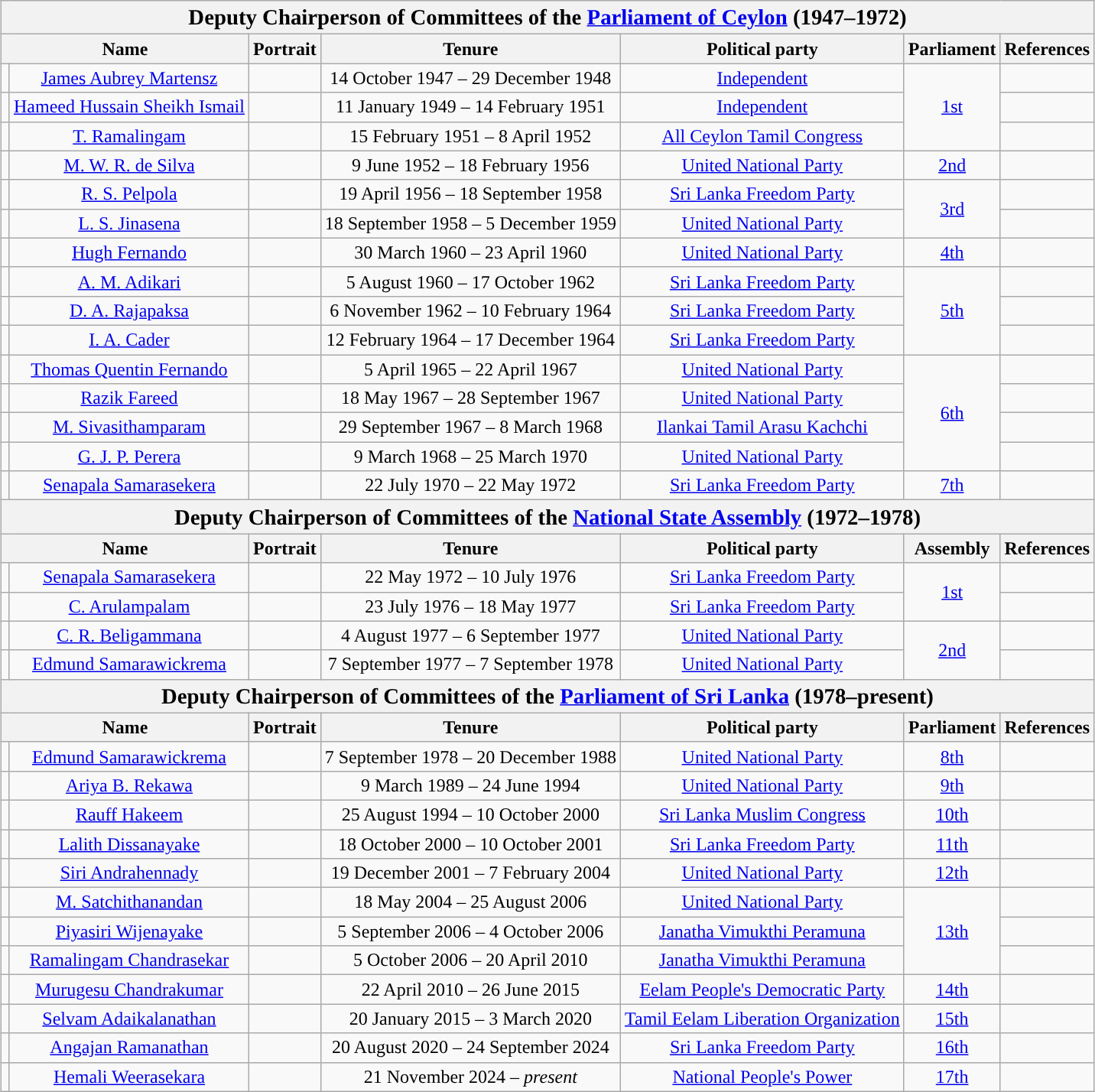<table class="wikitable" style="margin:1em auto; font-size:100%; text-align:center;">
<tr>
<th colspan=8><big>Deputy Chairperson of Committees of the <a href='#'>Parliament of Ceylon</a> (1947–1972)</big></th>
</tr>
<tr>
<th colspan=2>Name</th>
<th>Portrait</th>
<th>Tenure</th>
<th>Political party</th>
<th>Parliament</th>
<th>References</th>
</tr>
<tr>
<td !align="center" style="background:"></td>
<td><a href='#'>James Aubrey Martensz</a></td>
<td></td>
<td>14 October 1947 – 29 December 1948</td>
<td><a href='#'>Independent</a></td>
<td rowspan="3"><a href='#'>1st</a></td>
<td></td>
</tr>
<tr>
<td !align="center" style="background:"></td>
<td><a href='#'>Hameed Hussain Sheikh Ismail</a></td>
<td></td>
<td>11 January 1949 – 14 February 1951</td>
<td><a href='#'>Independent</a></td>
<td></td>
</tr>
<tr>
<td !align="center" style="background:"></td>
<td><a href='#'>T. Ramalingam</a></td>
<td></td>
<td>15 February 1951 – 8 April 1952</td>
<td><a href='#'>All Ceylon Tamil Congress</a></td>
<td></td>
</tr>
<tr>
<td !align="center" style="background:"></td>
<td><a href='#'>M. W. R. de Silva</a></td>
<td></td>
<td>9 June 1952 – 18 February 1956</td>
<td><a href='#'>United National Party</a></td>
<td><a href='#'>2nd</a></td>
<td></td>
</tr>
<tr>
<td !align="center" style="background:"></td>
<td><a href='#'>R. S. Pelpola</a></td>
<td></td>
<td>19 April 1956 – 18 September 1958</td>
<td><a href='#'>Sri Lanka Freedom Party</a></td>
<td rowspan="2"><a href='#'>3rd</a></td>
<td></td>
</tr>
<tr>
<td !align="center" style="background:"></td>
<td><a href='#'>L. S. Jinasena</a></td>
<td></td>
<td>18 September 1958 – 5 December 1959</td>
<td><a href='#'>United National Party</a></td>
<td></td>
</tr>
<tr>
<td !align="center" style="background:"></td>
<td><a href='#'>Hugh Fernando</a></td>
<td></td>
<td>30 March 1960 – 23 April 1960</td>
<td><a href='#'>United National Party</a></td>
<td><a href='#'>4th</a></td>
<td></td>
</tr>
<tr>
<td !align="center" style="background:"></td>
<td><a href='#'>A. M. Adikari</a></td>
<td></td>
<td>5 August 1960 – 17 October 1962</td>
<td><a href='#'>Sri Lanka Freedom Party</a></td>
<td rowspan="3"><a href='#'>5th</a></td>
<td></td>
</tr>
<tr>
<td !align="center" style="background:"></td>
<td><a href='#'>D. A. Rajapaksa</a></td>
<td></td>
<td>6 November 1962 – 10 February 1964</td>
<td><a href='#'>Sri Lanka Freedom Party</a></td>
<td></td>
</tr>
<tr>
<td !align="center" style="background:"></td>
<td><a href='#'>I. A. Cader</a></td>
<td></td>
<td>12 February 1964 – 17 December 1964</td>
<td><a href='#'>Sri Lanka Freedom Party</a></td>
<td></td>
</tr>
<tr>
<td !align="center" style="background:"></td>
<td><a href='#'>Thomas Quentin Fernando</a></td>
<td></td>
<td>5 April 1965 – 22 April 1967</td>
<td><a href='#'>United National Party</a></td>
<td rowspan="4"><a href='#'>6th</a></td>
<td></td>
</tr>
<tr>
<td !align="center" style="background:"></td>
<td><a href='#'>Razik Fareed</a></td>
<td></td>
<td>18 May 1967 – 28 September 1967</td>
<td><a href='#'>United National Party</a></td>
<td></td>
</tr>
<tr>
<td !align="center" style="background:"></td>
<td><a href='#'>M. Sivasithamparam</a></td>
<td></td>
<td>29 September 1967 – 8 March 1968</td>
<td><a href='#'>Ilankai Tamil Arasu Kachchi</a></td>
<td></td>
</tr>
<tr>
<td !align="center" style="background:"></td>
<td><a href='#'>G. J. P. Perera</a></td>
<td></td>
<td>9 March 1968 – 25 March 1970</td>
<td><a href='#'>United National Party</a></td>
<td></td>
</tr>
<tr>
<td !align="center" style="background:"></td>
<td><a href='#'>Senapala Samarasekera</a></td>
<td></td>
<td>22 July 1970 – 22 May 1972</td>
<td><a href='#'>Sri Lanka Freedom Party</a></td>
<td><a href='#'>7th</a></td>
<td></td>
</tr>
<tr>
<th colspan=7><big>Deputy Chairperson of Committees of the <a href='#'>National State Assembly</a> (1972–1978)</big></th>
</tr>
<tr>
<th colspan=2>Name</th>
<th>Portrait</th>
<th>Tenure</th>
<th>Political party</th>
<th>Assembly</th>
<th>References</th>
</tr>
<tr>
<td !align="center" style="background:"></td>
<td><a href='#'>Senapala Samarasekera</a></td>
<td></td>
<td>22 May 1972 – 10 July 1976</td>
<td><a href='#'>Sri Lanka Freedom Party</a></td>
<td rowspan="2"><a href='#'>1st</a></td>
<td></td>
</tr>
<tr>
<td !align="center" style="background:"></td>
<td><a href='#'>C. Arulampalam</a></td>
<td></td>
<td>23 July 1976 – 18 May 1977</td>
<td><a href='#'>Sri Lanka Freedom Party</a></td>
<td></td>
</tr>
<tr>
<td !align="center" style="background:"></td>
<td><a href='#'>C. R. Beligammana</a></td>
<td></td>
<td>4 August 1977 – 6 September 1977</td>
<td><a href='#'>United National Party</a></td>
<td rowspan="2"><a href='#'>2nd</a></td>
<td></td>
</tr>
<tr>
<td !align="center" style="background:"></td>
<td><a href='#'>Edmund Samarawickrema</a></td>
<td></td>
<td>7 September 1977 – 7 September 1978</td>
<td><a href='#'>United National Party</a></td>
<td></td>
</tr>
<tr>
<th colspan=7><big>Deputy Chairperson of Committees of the <a href='#'>Parliament of Sri Lanka</a> (1978–present)</big></th>
</tr>
<tr>
<th colspan=2>Name</th>
<th>Portrait</th>
<th>Tenure</th>
<th>Political party</th>
<th>Parliament</th>
<th>References</th>
</tr>
<tr>
<td !align="center" style="background:"></td>
<td><a href='#'>Edmund Samarawickrema</a></td>
<td></td>
<td>7 September 1978 – 20 December 1988</td>
<td><a href='#'>United National Party</a></td>
<td><a href='#'>8th</a></td>
<td></td>
</tr>
<tr>
<td !align="center" style="background:"></td>
<td><a href='#'>Ariya B. Rekawa</a></td>
<td></td>
<td>9 March 1989 – 24 June 1994</td>
<td><a href='#'>United National Party</a></td>
<td><a href='#'>9th</a></td>
<td></td>
</tr>
<tr>
<td !align="center" style="background:"></td>
<td><a href='#'>Rauff Hakeem</a></td>
<td></td>
<td>25 August 1994 – 10 October 2000</td>
<td><a href='#'>Sri Lanka Muslim Congress</a></td>
<td><a href='#'>10th</a></td>
<td></td>
</tr>
<tr>
<td !aqlign="center" style="background:"></td>
<td><a href='#'>Lalith Dissanayake</a></td>
<td></td>
<td>18 October 2000 – 10 October 2001</td>
<td><a href='#'>Sri Lanka Freedom Party</a></td>
<td><a href='#'>11th</a></td>
<td></td>
</tr>
<tr>
<td !align="center" style="background:"></td>
<td><a href='#'>Siri Andrahennady</a></td>
<td></td>
<td>19 December 2001 – 7 February 2004</td>
<td><a href='#'>United National Party</a></td>
<td><a href='#'>12th</a></td>
<td></td>
</tr>
<tr>
<td !align="center" style="background:"></td>
<td><a href='#'>M. Satchithanandan</a></td>
<td></td>
<td>18 May 2004 – 25 August 2006</td>
<td><a href='#'>United National Party</a></td>
<td rowspan="3"><a href='#'>13th</a></td>
<td></td>
</tr>
<tr>
<td !align="center" style="background:"></td>
<td><a href='#'>Piyasiri Wijenayake</a></td>
<td></td>
<td>5 September 2006 – 4 October 2006</td>
<td><a href='#'>Janatha Vimukthi Peramuna</a></td>
<td></td>
</tr>
<tr>
<td !align="center" style="background:"></td>
<td><a href='#'>Ramalingam Chandrasekar</a></td>
<td></td>
<td>5 October 2006 – 20 April 2010</td>
<td><a href='#'>Janatha Vimukthi Peramuna</a></td>
<td></td>
</tr>
<tr>
<td !align="center" style="background:"></td>
<td><a href='#'>Murugesu Chandrakumar</a></td>
<td></td>
<td>22 April 2010 – 26 June 2015</td>
<td><a href='#'>Eelam People's Democratic Party</a></td>
<td><a href='#'>14th</a></td>
<td></td>
</tr>
<tr>
<td !align="center" style="background:"></td>
<td><a href='#'>Selvam Adaikalanathan</a></td>
<td></td>
<td>20 January 2015 – 3 March 2020</td>
<td><a href='#'>Tamil Eelam Liberation Organization</a></td>
<td><a href='#'>15th</a></td>
<td></td>
</tr>
<tr>
<td !align="center" style="background:"></td>
<td><a href='#'>Angajan Ramanathan</a></td>
<td></td>
<td>20 August 2020 – 24 September 2024</td>
<td><a href='#'>Sri Lanka Freedom Party</a></td>
<td><a href='#'>16th</a></td>
<td></td>
</tr>
<tr>
<td !align="center" style="background:"></td>
<td><a href='#'>Hemali Weerasekara</a></td>
<td></td>
<td>21 November 2024 – <em>present</em></td>
<td><a href='#'>National People's Power</a></td>
<td><a href='#'>17th</a></td>
<td></td>
</tr>
</table>
